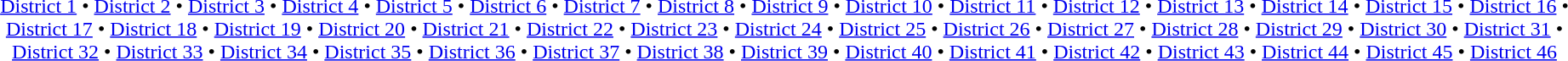<table id=toc class=toc summary=Contents>
<tr>
<td align=center><br><a href='#'>District 1</a> • <a href='#'>District 2</a> • <a href='#'>District 3</a> • <a href='#'>District 4</a> • <a href='#'>District 5</a> • <a href='#'>District 6</a> • <a href='#'>District 7</a> • <a href='#'>District 8</a> • <a href='#'>District 9</a> • <a href='#'>District 10</a> • <a href='#'>District 11</a> • <a href='#'>District 12</a> • <a href='#'>District 13</a> • <a href='#'>District 14</a> • <a href='#'>District 15</a> • <a href='#'>District 16</a> • <a href='#'>District 17</a> • <a href='#'>District 18</a> • <a href='#'>District 19</a> • <a href='#'>District 20</a> • <a href='#'>District 21</a> • <a href='#'>District 22</a> • <a href='#'>District 23</a> • <a href='#'>District 24</a> • <a href='#'>District 25</a> • <a href='#'>District 26</a> • <a href='#'>District 27</a> • <a href='#'>District 28</a> • <a href='#'>District 29</a> • <a href='#'>District 30</a> • <a href='#'>District 31</a> • <a href='#'>District 32</a> • <a href='#'>District 33</a> • <a href='#'>District 34</a> • <a href='#'>District 35</a> • <a href='#'>District 36</a> • <a href='#'>District 37</a> • <a href='#'>District 38</a> • <a href='#'>District 39</a> • <a href='#'>District 40</a> • <a href='#'>District 41</a> • <a href='#'>District 42</a> • <a href='#'>District 43</a> • <a href='#'>District 44</a> • <a href='#'>District 45</a> • <a href='#'>District 46</a></td>
</tr>
</table>
